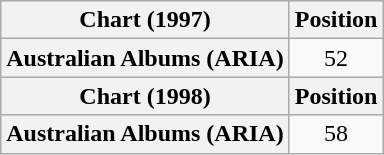<table class="wikitable plainrowheaders" style="text-align:center">
<tr>
<th scope="col">Chart (1997)</th>
<th scope="col">Position</th>
</tr>
<tr>
<th scope="row">Australian Albums (ARIA)</th>
<td>52</td>
</tr>
<tr>
<th scope="col">Chart (1998)</th>
<th scope="col">Position</th>
</tr>
<tr>
<th scope="row">Australian Albums (ARIA)</th>
<td>58</td>
</tr>
</table>
